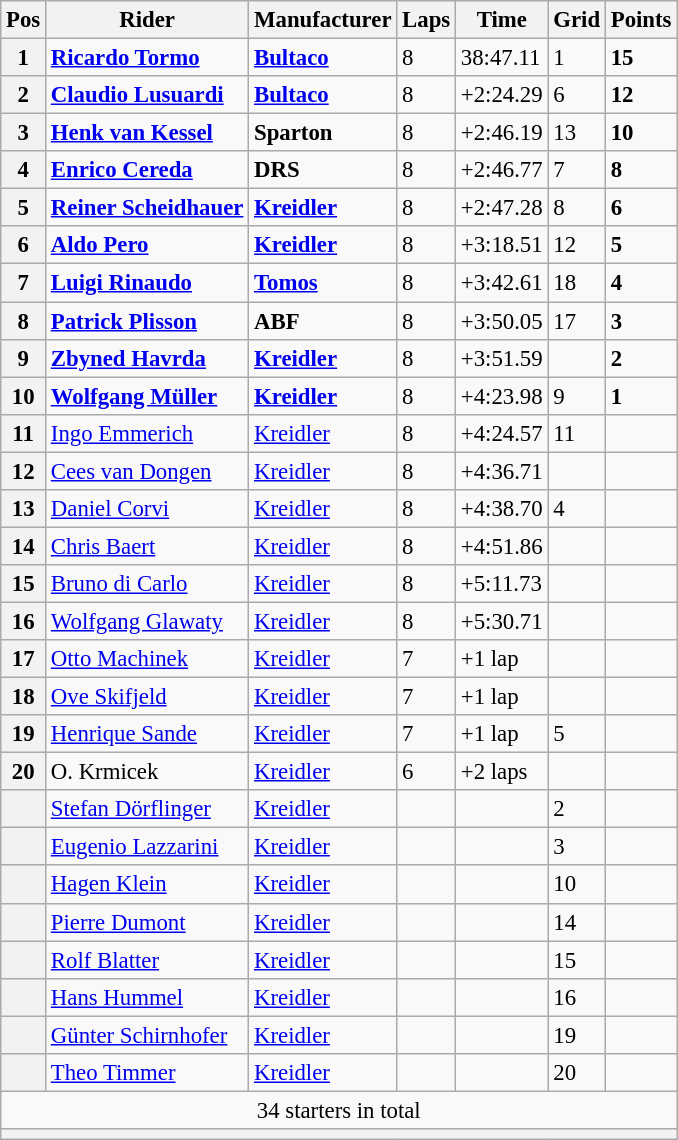<table class="wikitable" style="font-size: 95%;">
<tr>
<th>Pos</th>
<th>Rider</th>
<th>Manufacturer</th>
<th>Laps</th>
<th>Time</th>
<th>Grid</th>
<th>Points</th>
</tr>
<tr>
<th>1</th>
<td> <strong><a href='#'>Ricardo Tormo</a></strong></td>
<td><strong><a href='#'>Bultaco</a></strong></td>
<td>8</td>
<td>38:47.11</td>
<td>1</td>
<td><strong>15</strong></td>
</tr>
<tr>
<th>2</th>
<td> <strong><a href='#'>Claudio Lusuardi</a></strong></td>
<td><strong><a href='#'>Bultaco</a></strong></td>
<td>8</td>
<td>+2:24.29</td>
<td>6</td>
<td><strong>12</strong></td>
</tr>
<tr>
<th>3</th>
<td> <strong><a href='#'>Henk van Kessel</a></strong></td>
<td><strong>Sparton</strong></td>
<td>8</td>
<td>+2:46.19</td>
<td>13</td>
<td><strong>10</strong></td>
</tr>
<tr>
<th>4</th>
<td> <strong><a href='#'>Enrico Cereda</a></strong></td>
<td><strong>DRS</strong></td>
<td>8</td>
<td>+2:46.77</td>
<td>7</td>
<td><strong>8</strong></td>
</tr>
<tr>
<th>5</th>
<td> <strong><a href='#'>Reiner Scheidhauer</a></strong></td>
<td><strong><a href='#'>Kreidler</a></strong></td>
<td>8</td>
<td>+2:47.28</td>
<td>8</td>
<td><strong>6</strong></td>
</tr>
<tr>
<th>6</th>
<td> <strong><a href='#'>Aldo Pero</a></strong></td>
<td><strong><a href='#'>Kreidler</a></strong></td>
<td>8</td>
<td>+3:18.51</td>
<td>12</td>
<td><strong>5</strong></td>
</tr>
<tr>
<th>7</th>
<td> <strong><a href='#'>Luigi Rinaudo</a></strong></td>
<td><strong><a href='#'>Tomos</a></strong></td>
<td>8</td>
<td>+3:42.61</td>
<td>18</td>
<td><strong>4</strong></td>
</tr>
<tr>
<th>8</th>
<td> <strong><a href='#'>Patrick Plisson</a></strong></td>
<td><strong>ABF</strong></td>
<td>8</td>
<td>+3:50.05</td>
<td>17</td>
<td><strong>3</strong></td>
</tr>
<tr>
<th>9</th>
<td> <strong><a href='#'>Zbyned Havrda</a></strong></td>
<td><strong><a href='#'>Kreidler</a></strong></td>
<td>8</td>
<td>+3:51.59</td>
<td></td>
<td><strong>2</strong></td>
</tr>
<tr>
<th>10</th>
<td> <strong><a href='#'>Wolfgang Müller</a></strong></td>
<td><strong><a href='#'>Kreidler</a></strong></td>
<td>8</td>
<td>+4:23.98</td>
<td>9</td>
<td><strong>1</strong></td>
</tr>
<tr>
<th>11</th>
<td> <a href='#'>Ingo Emmerich</a></td>
<td><a href='#'>Kreidler</a></td>
<td>8</td>
<td>+4:24.57</td>
<td>11</td>
<td></td>
</tr>
<tr>
<th>12</th>
<td> <a href='#'>Cees van Dongen</a></td>
<td><a href='#'>Kreidler</a></td>
<td>8</td>
<td>+4:36.71</td>
<td></td>
<td></td>
</tr>
<tr>
<th>13</th>
<td> <a href='#'>Daniel Corvi</a></td>
<td><a href='#'>Kreidler</a></td>
<td>8</td>
<td>+4:38.70</td>
<td>4</td>
<td></td>
</tr>
<tr>
<th>14</th>
<td> <a href='#'>Chris Baert</a></td>
<td><a href='#'>Kreidler</a></td>
<td>8</td>
<td>+4:51.86</td>
<td></td>
<td></td>
</tr>
<tr>
<th>15</th>
<td> <a href='#'>Bruno di Carlo</a></td>
<td><a href='#'>Kreidler</a></td>
<td>8</td>
<td>+5:11.73</td>
<td></td>
<td></td>
</tr>
<tr>
<th>16</th>
<td> <a href='#'>Wolfgang Glawaty</a></td>
<td><a href='#'>Kreidler</a></td>
<td>8</td>
<td>+5:30.71</td>
<td></td>
<td></td>
</tr>
<tr>
<th>17</th>
<td> <a href='#'>Otto Machinek</a></td>
<td><a href='#'>Kreidler</a></td>
<td>7</td>
<td>+1 lap</td>
<td></td>
<td></td>
</tr>
<tr>
<th>18</th>
<td> <a href='#'>Ove Skifjeld</a></td>
<td><a href='#'>Kreidler</a></td>
<td>7</td>
<td>+1 lap</td>
<td></td>
<td></td>
</tr>
<tr>
<th>19</th>
<td> <a href='#'>Henrique Sande</a></td>
<td><a href='#'>Kreidler</a></td>
<td>7</td>
<td>+1 lap</td>
<td>5</td>
<td></td>
</tr>
<tr>
<th>20</th>
<td> O. Krmicek</td>
<td><a href='#'>Kreidler</a></td>
<td>6</td>
<td>+2 laps</td>
<td></td>
<td></td>
</tr>
<tr>
<th></th>
<td> <a href='#'>Stefan Dörflinger</a></td>
<td><a href='#'>Kreidler</a></td>
<td></td>
<td></td>
<td>2</td>
<td></td>
</tr>
<tr>
<th></th>
<td> <a href='#'>Eugenio Lazzarini</a></td>
<td><a href='#'>Kreidler</a></td>
<td></td>
<td></td>
<td>3</td>
<td></td>
</tr>
<tr>
<th></th>
<td> <a href='#'>Hagen Klein</a></td>
<td><a href='#'>Kreidler</a></td>
<td></td>
<td></td>
<td>10</td>
<td></td>
</tr>
<tr>
<th></th>
<td> <a href='#'>Pierre Dumont</a></td>
<td><a href='#'>Kreidler</a></td>
<td></td>
<td></td>
<td>14</td>
<td></td>
</tr>
<tr>
<th></th>
<td> <a href='#'>Rolf Blatter</a></td>
<td><a href='#'>Kreidler</a></td>
<td></td>
<td></td>
<td>15</td>
<td></td>
</tr>
<tr>
<th></th>
<td> <a href='#'>Hans Hummel</a></td>
<td><a href='#'>Kreidler</a></td>
<td></td>
<td></td>
<td>16</td>
<td></td>
</tr>
<tr>
<th></th>
<td> <a href='#'>Günter Schirnhofer</a></td>
<td><a href='#'>Kreidler</a></td>
<td></td>
<td></td>
<td>19</td>
<td></td>
</tr>
<tr>
<th></th>
<td> <a href='#'>Theo Timmer</a></td>
<td><a href='#'>Kreidler</a></td>
<td></td>
<td></td>
<td>20</td>
<td></td>
</tr>
<tr>
<td colspan=7 align=center>34 starters in total</td>
</tr>
<tr>
<th colspan=7></th>
</tr>
</table>
